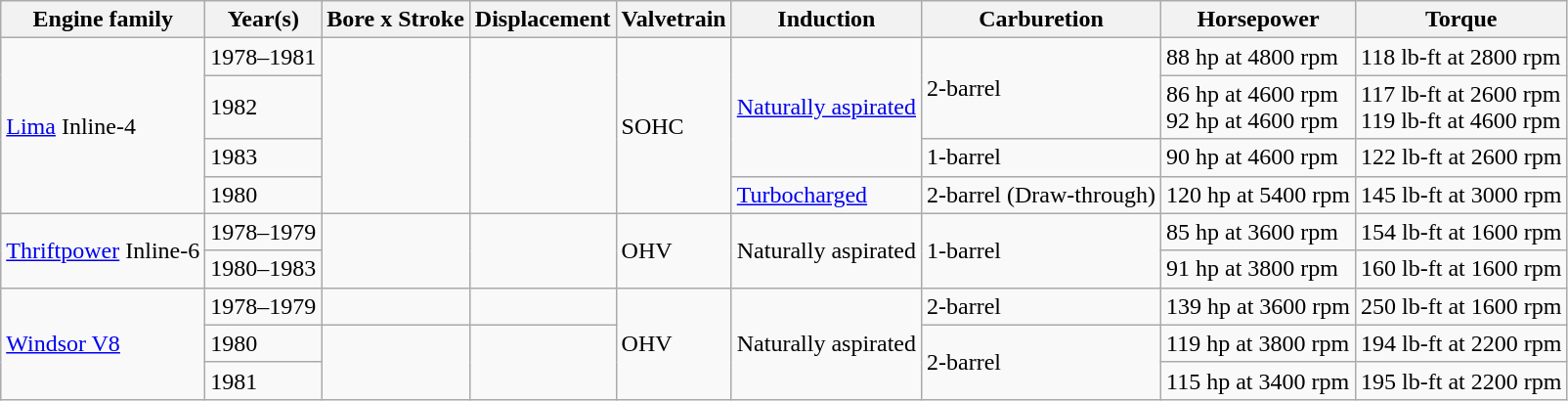<table class="wikitable defaultcenter col1left">
<tr>
<th>Engine family</th>
<th>Year(s)</th>
<th>Bore x Stroke</th>
<th>Displacement</th>
<th>Valvetrain</th>
<th>Induction</th>
<th>Carburetion</th>
<th>Horsepower</th>
<th>Torque</th>
</tr>
<tr>
<td rowspan=4><a href='#'>Lima</a> Inline-4</td>
<td>1978–1981</td>
<td rowspan=4></td>
<td rowspan=4></td>
<td rowspan=4>SOHC</td>
<td rowspan=3><a href='#'>Naturally aspirated</a></td>
<td rowspan=2>2-barrel</td>
<td>88 hp at 4800 rpm</td>
<td>118 lb-ft at 2800 rpm</td>
</tr>
<tr>
<td>1982</td>
<td>86 hp at 4600 rpm<br>92 hp at 4600 rpm</td>
<td>117 lb-ft at 2600 rpm<br>119 lb-ft at 4600 rpm</td>
</tr>
<tr>
<td>1983</td>
<td>1-barrel</td>
<td>90 hp at 4600 rpm</td>
<td>122 lb-ft at 2600 rpm</td>
</tr>
<tr>
<td>1980</td>
<td><a href='#'>Turbocharged</a></td>
<td>2-barrel (Draw-through)</td>
<td>120 hp at 5400 rpm</td>
<td>145 lb-ft at 3000 rpm</td>
</tr>
<tr>
<td rowspan=2><a href='#'>Thriftpower</a> Inline-6</td>
<td>1978–1979</td>
<td rowspan=2></td>
<td rowspan=2></td>
<td rowspan=2>OHV</td>
<td rowspan=2>Naturally aspirated</td>
<td rowspan=2>1-barrel</td>
<td>85 hp at 3600 rpm</td>
<td>154 lb-ft at 1600 rpm</td>
</tr>
<tr>
<td>1980–1983</td>
<td>91 hp at 3800 rpm</td>
<td>160 lb-ft at 1600 rpm</td>
</tr>
<tr>
<td rowspan="3"><a href='#'>Windsor V8</a></td>
<td>1978–1979</td>
<td></td>
<td></td>
<td rowspan=3>OHV</td>
<td rowspan=3>Naturally aspirated</td>
<td>2-barrel</td>
<td>139 hp at 3600 rpm</td>
<td>250 lb-ft at 1600 rpm</td>
</tr>
<tr>
<td>1980</td>
<td rowspan=2></td>
<td rowspan=2></td>
<td rowspan=2>2-barrel</td>
<td>119 hp at 3800 rpm</td>
<td>194 lb-ft at 2200 rpm</td>
</tr>
<tr>
<td>1981</td>
<td>115 hp at 3400 rpm</td>
<td>195 lb-ft at 2200 rpm</td>
</tr>
</table>
